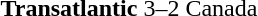<table>
<tr>
<td align=center><strong>Transatlantic</strong></td>
<td align=center>3–2</td>
<td align=center>Canada</td>
</tr>
</table>
